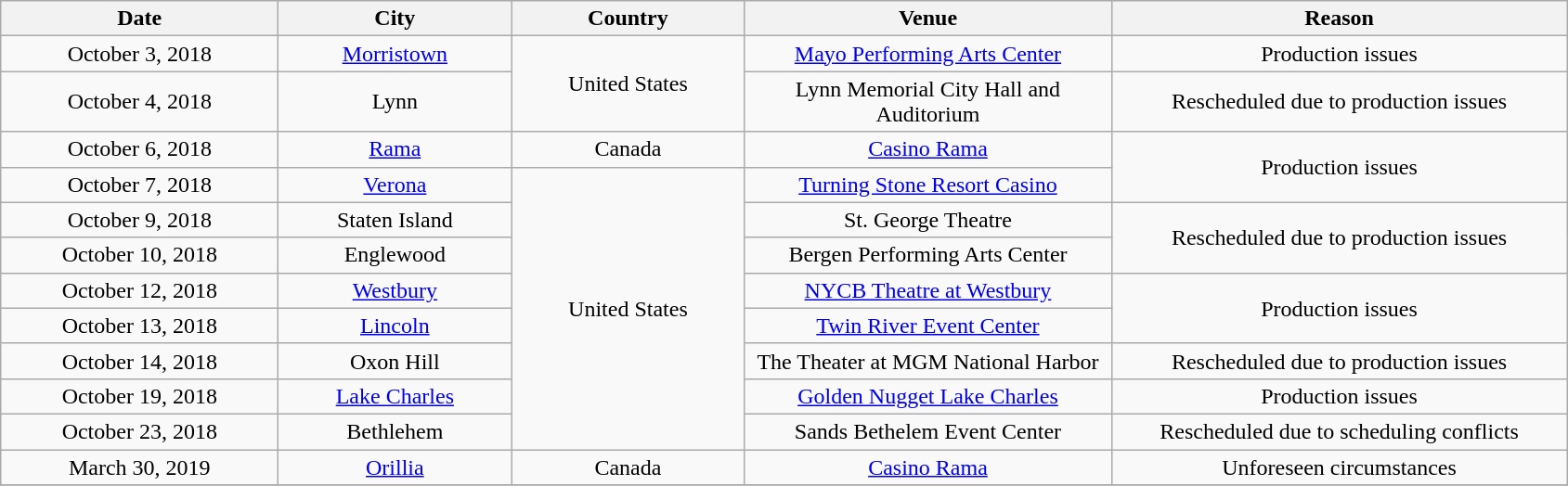<table class="wikitable" style="text-align:center;">
<tr>
<th scope="col" style="width:12em;">Date</th>
<th scope="col" style="width:10em;">City</th>
<th scope="col" style="width:10em;">Country</th>
<th scope="col" style="width:16em;">Venue</th>
<th scope="col" style="width:20em;">Reason</th>
</tr>
<tr>
<td>October 3, 2018</td>
<td><a href='#'>Morristown</a></td>
<td rowspan="2">United States</td>
<td><a href='#'>Mayo Performing Arts Center</a></td>
<td>Production issues</td>
</tr>
<tr>
<td>October 4, 2018</td>
<td>Lynn</td>
<td>Lynn Memorial City Hall and Auditorium</td>
<td>Rescheduled due to production issues</td>
</tr>
<tr>
<td>October 6, 2018</td>
<td><a href='#'>Rama</a></td>
<td>Canada</td>
<td><a href='#'>Casino Rama</a></td>
<td rowspan="2">Production issues</td>
</tr>
<tr>
<td>October 7, 2018</td>
<td><a href='#'>Verona</a></td>
<td rowspan="8">United States</td>
<td><a href='#'>Turning Stone Resort Casino</a></td>
</tr>
<tr>
<td>October 9, 2018</td>
<td>Staten Island</td>
<td>St. George Theatre</td>
<td rowspan="2">Rescheduled due to production issues</td>
</tr>
<tr>
<td>October 10, 2018</td>
<td>Englewood</td>
<td>Bergen Performing Arts Center</td>
</tr>
<tr>
<td>October 12, 2018</td>
<td><a href='#'>Westbury</a></td>
<td><a href='#'>NYCB Theatre at Westbury</a></td>
<td rowspan="2">Production issues</td>
</tr>
<tr>
<td>October 13, 2018</td>
<td><a href='#'>Lincoln</a></td>
<td><a href='#'>Twin River Event Center</a></td>
</tr>
<tr>
<td>October 14, 2018</td>
<td>Oxon Hill</td>
<td>The Theater at MGM National Harbor</td>
<td>Rescheduled due to production issues</td>
</tr>
<tr>
<td>October 19, 2018</td>
<td><a href='#'>Lake Charles</a></td>
<td><a href='#'>Golden Nugget Lake Charles</a></td>
<td>Production issues</td>
</tr>
<tr>
<td>October 23, 2018</td>
<td>Bethlehem</td>
<td>Sands Bethelem Event Center</td>
<td>Rescheduled due to scheduling conflicts</td>
</tr>
<tr>
<td>March 30, 2019</td>
<td><a href='#'>Orillia</a></td>
<td>Canada</td>
<td><a href='#'>Casino Rama</a></td>
<td>Unforeseen circumstances</td>
</tr>
<tr>
</tr>
</table>
